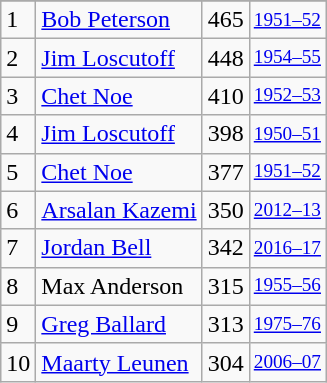<table class="wikitable">
<tr>
</tr>
<tr>
<td>1</td>
<td><a href='#'>Bob Peterson</a></td>
<td>465</td>
<td style="font-size:80%;"><a href='#'>1951–52</a></td>
</tr>
<tr>
<td>2</td>
<td><a href='#'>Jim Loscutoff</a></td>
<td>448</td>
<td style="font-size:80%;"><a href='#'>1954–55</a></td>
</tr>
<tr>
<td>3</td>
<td><a href='#'>Chet Noe</a></td>
<td>410</td>
<td style="font-size:80%;"><a href='#'>1952–53</a></td>
</tr>
<tr>
<td>4</td>
<td><a href='#'>Jim Loscutoff</a></td>
<td>398</td>
<td style="font-size:80%;"><a href='#'>1950–51</a></td>
</tr>
<tr>
<td>5</td>
<td><a href='#'>Chet Noe</a></td>
<td>377</td>
<td style="font-size:80%;"><a href='#'>1951–52</a></td>
</tr>
<tr>
<td>6</td>
<td><a href='#'>Arsalan Kazemi</a></td>
<td>350</td>
<td style="font-size:80%;"><a href='#'>2012–13</a></td>
</tr>
<tr>
<td>7</td>
<td><a href='#'>Jordan Bell</a></td>
<td>342</td>
<td style="font-size:80%;"><a href='#'>2016–17</a></td>
</tr>
<tr>
<td>8</td>
<td>Max Anderson</td>
<td>315</td>
<td style="font-size:80%;"><a href='#'>1955–56</a></td>
</tr>
<tr>
<td>9</td>
<td><a href='#'>Greg Ballard</a></td>
<td>313</td>
<td style="font-size:80%;"><a href='#'>1975–76</a></td>
</tr>
<tr>
<td>10</td>
<td><a href='#'>Maarty Leunen</a></td>
<td>304</td>
<td style="font-size:80%;"><a href='#'>2006–07</a></td>
</tr>
</table>
